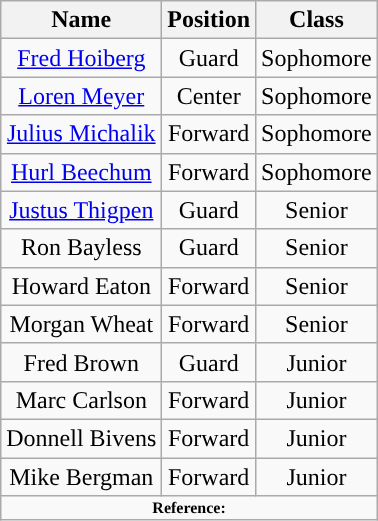<table class="wikitable" style="text-align: center">
<tr>
<th>Name</th>
<th>Position</th>
<th>Class</th>
</tr>
<tr>
<td><a href='#'>Fred Hoiberg</a></td>
<td>Guard</td>
<td>Sophomore</td>
</tr>
<tr>
<td><a href='#'>Loren Meyer</a></td>
<td>Center</td>
<td>Sophomore</td>
</tr>
<tr>
<td><a href='#'>Julius Michalik</a></td>
<td>Forward</td>
<td>Sophomore</td>
</tr>
<tr>
<td><a href='#'>Hurl Beechum</a></td>
<td>Forward</td>
<td>Sophomore</td>
</tr>
<tr>
<td><a href='#'>Justus Thigpen</a></td>
<td>Guard</td>
<td>Senior</td>
</tr>
<tr>
<td>Ron Bayless</td>
<td>Guard</td>
<td>Senior</td>
</tr>
<tr>
<td>Howard Eaton</td>
<td>Forward</td>
<td>Senior</td>
</tr>
<tr>
<td>Morgan Wheat</td>
<td>Forward</td>
<td>Senior</td>
</tr>
<tr>
<td>Fred Brown</td>
<td>Guard</td>
<td>Junior</td>
</tr>
<tr>
<td>Marc Carlson</td>
<td>Forward</td>
<td>Junior</td>
</tr>
<tr>
<td>Donnell Bivens</td>
<td>Forward</td>
<td>Junior</td>
</tr>
<tr>
<td>Mike Bergman</td>
<td>Forward</td>
<td>Junior</td>
</tr>
<tr>
<td colspan="6" style="font-size:8pt; text-align:center;"><strong>Reference:</strong></td>
</tr>
</table>
